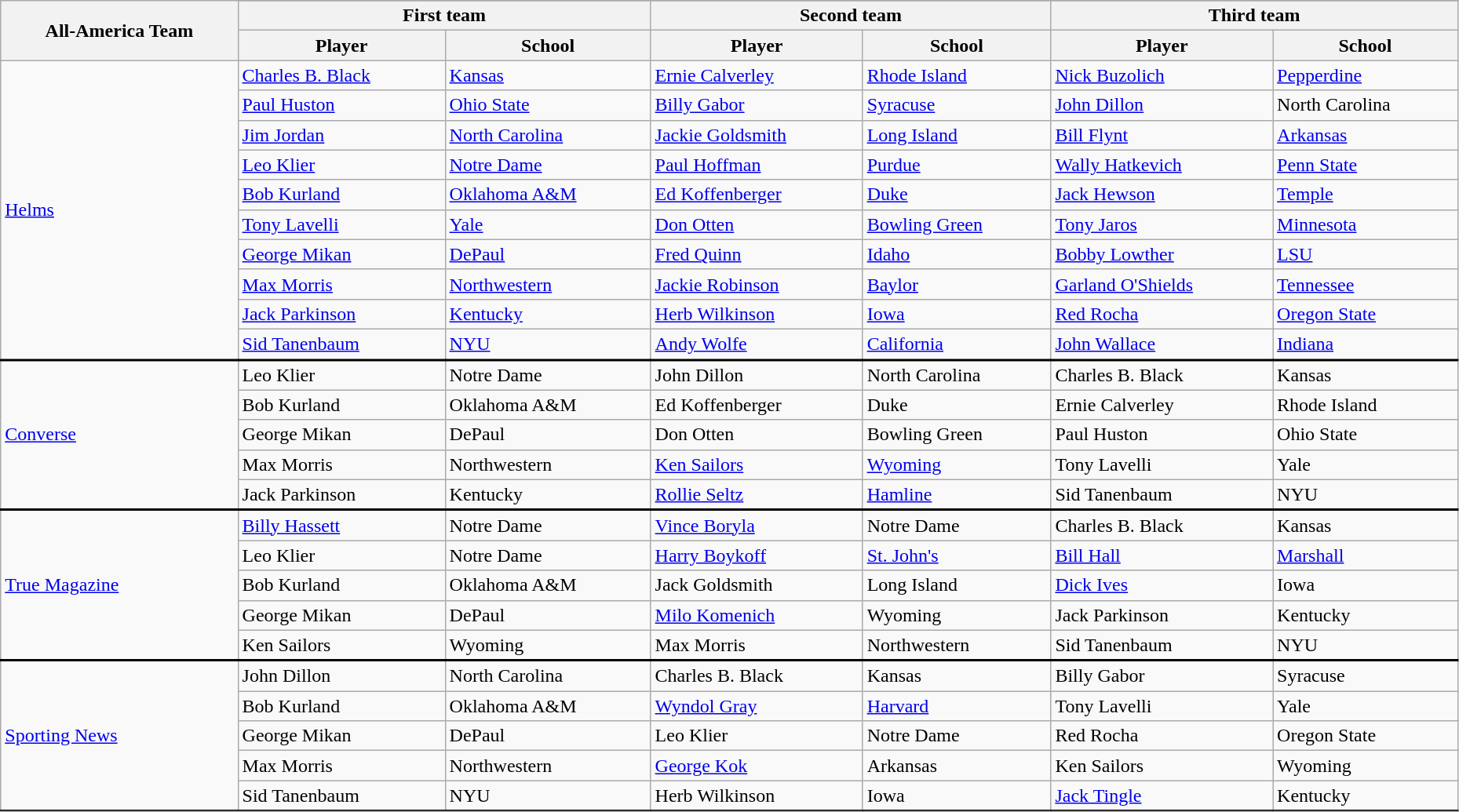<table class="wikitable" style="width:98%;">
<tr>
<th rowspan=3>All-America Team</th>
</tr>
<tr>
<th colspan=2>First team</th>
<th colspan=2>Second team</th>
<th colspan=2>Third team</th>
</tr>
<tr>
<th>Player</th>
<th>School</th>
<th>Player</th>
<th>School</th>
<th>Player</th>
<th>School</th>
</tr>
<tr>
<td rowspan=10><a href='#'>Helms</a></td>
<td><a href='#'>Charles B. Black</a></td>
<td><a href='#'>Kansas</a></td>
<td><a href='#'>Ernie Calverley</a></td>
<td><a href='#'>Rhode Island</a></td>
<td><a href='#'>Nick Buzolich</a></td>
<td><a href='#'>Pepperdine</a></td>
</tr>
<tr>
<td><a href='#'>Paul Huston</a></td>
<td><a href='#'>Ohio State</a></td>
<td><a href='#'>Billy Gabor</a></td>
<td><a href='#'>Syracuse</a></td>
<td><a href='#'>John Dillon</a></td>
<td>North Carolina</td>
</tr>
<tr>
<td><a href='#'>Jim Jordan</a></td>
<td><a href='#'>North Carolina</a></td>
<td><a href='#'>Jackie Goldsmith</a></td>
<td><a href='#'>Long Island</a></td>
<td><a href='#'>Bill Flynt</a></td>
<td><a href='#'>Arkansas</a></td>
</tr>
<tr>
<td><a href='#'>Leo Klier</a></td>
<td><a href='#'>Notre Dame</a></td>
<td><a href='#'>Paul Hoffman</a></td>
<td><a href='#'>Purdue</a></td>
<td><a href='#'>Wally Hatkevich</a></td>
<td><a href='#'>Penn State</a></td>
</tr>
<tr>
<td><a href='#'>Bob Kurland</a></td>
<td><a href='#'>Oklahoma A&M</a></td>
<td><a href='#'>Ed Koffenberger</a></td>
<td><a href='#'>Duke</a></td>
<td><a href='#'>Jack Hewson</a></td>
<td><a href='#'>Temple</a></td>
</tr>
<tr>
<td><a href='#'>Tony Lavelli</a></td>
<td><a href='#'>Yale</a></td>
<td><a href='#'>Don Otten</a></td>
<td><a href='#'>Bowling Green</a></td>
<td><a href='#'>Tony Jaros</a></td>
<td><a href='#'>Minnesota</a></td>
</tr>
<tr>
<td><a href='#'>George Mikan</a></td>
<td><a href='#'>DePaul</a></td>
<td><a href='#'>Fred Quinn</a></td>
<td><a href='#'>Idaho</a></td>
<td><a href='#'>Bobby Lowther</a></td>
<td><a href='#'>LSU</a></td>
</tr>
<tr>
<td><a href='#'>Max Morris</a></td>
<td><a href='#'>Northwestern</a></td>
<td><a href='#'>Jackie Robinson</a></td>
<td><a href='#'>Baylor</a></td>
<td><a href='#'>Garland O'Shields</a></td>
<td><a href='#'>Tennessee</a></td>
</tr>
<tr>
<td><a href='#'>Jack Parkinson</a></td>
<td><a href='#'>Kentucky</a></td>
<td><a href='#'>Herb Wilkinson</a></td>
<td><a href='#'>Iowa</a></td>
<td><a href='#'>Red Rocha</a></td>
<td><a href='#'>Oregon State</a></td>
</tr>
<tr>
<td><a href='#'>Sid Tanenbaum</a></td>
<td><a href='#'>NYU</a></td>
<td><a href='#'>Andy Wolfe</a></td>
<td><a href='#'>California</a></td>
<td><a href='#'>John Wallace</a></td>
<td><a href='#'>Indiana</a></td>
</tr>
<tr style = "border-top:2px solid black;">
<td rowspan=5><a href='#'>Converse</a></td>
<td>Leo Klier</td>
<td>Notre Dame</td>
<td>John Dillon</td>
<td>North Carolina</td>
<td>Charles B. Black</td>
<td>Kansas</td>
</tr>
<tr>
<td>Bob Kurland</td>
<td>Oklahoma A&M</td>
<td>Ed Koffenberger</td>
<td>Duke</td>
<td>Ernie Calverley</td>
<td>Rhode Island</td>
</tr>
<tr>
<td>George Mikan</td>
<td>DePaul</td>
<td>Don Otten</td>
<td>Bowling Green</td>
<td>Paul Huston</td>
<td>Ohio State</td>
</tr>
<tr>
<td>Max Morris</td>
<td>Northwestern</td>
<td><a href='#'>Ken Sailors</a></td>
<td><a href='#'>Wyoming</a></td>
<td>Tony Lavelli</td>
<td>Yale</td>
</tr>
<tr>
<td>Jack Parkinson</td>
<td>Kentucky</td>
<td><a href='#'>Rollie Seltz</a></td>
<td><a href='#'>Hamline</a></td>
<td>Sid Tanenbaum</td>
<td>NYU</td>
</tr>
<tr style = "border-top:2px solid black;">
<td rowspan=5><a href='#'>True Magazine</a></td>
<td><a href='#'>Billy Hassett</a></td>
<td>Notre Dame</td>
<td><a href='#'>Vince Boryla</a></td>
<td>Notre Dame</td>
<td>Charles B. Black</td>
<td>Kansas</td>
</tr>
<tr>
<td>Leo Klier</td>
<td>Notre Dame</td>
<td><a href='#'>Harry Boykoff</a></td>
<td><a href='#'>St. John's</a></td>
<td><a href='#'>Bill Hall</a></td>
<td><a href='#'>Marshall</a></td>
</tr>
<tr>
<td>Bob Kurland</td>
<td>Oklahoma A&M</td>
<td>Jack Goldsmith</td>
<td>Long Island</td>
<td><a href='#'>Dick Ives</a></td>
<td>Iowa</td>
</tr>
<tr>
<td>George Mikan</td>
<td>DePaul</td>
<td><a href='#'>Milo Komenich</a></td>
<td>Wyoming</td>
<td>Jack Parkinson</td>
<td>Kentucky</td>
</tr>
<tr>
<td>Ken Sailors</td>
<td>Wyoming</td>
<td>Max Morris</td>
<td>Northwestern</td>
<td>Sid Tanenbaum</td>
<td>NYU</td>
</tr>
<tr style = "border-top:2px solid black;">
<td rowspan=5><a href='#'>Sporting News</a></td>
<td>John Dillon</td>
<td>North Carolina</td>
<td>Charles B. Black</td>
<td>Kansas</td>
<td>Billy Gabor</td>
<td>Syracuse</td>
</tr>
<tr>
<td>Bob Kurland</td>
<td>Oklahoma A&M</td>
<td><a href='#'>Wyndol Gray</a></td>
<td><a href='#'>Harvard</a></td>
<td>Tony Lavelli</td>
<td>Yale</td>
</tr>
<tr>
<td>George Mikan</td>
<td>DePaul</td>
<td>Leo Klier</td>
<td>Notre Dame</td>
<td>Red Rocha</td>
<td>Oregon State</td>
</tr>
<tr>
<td>Max Morris</td>
<td>Northwestern</td>
<td><a href='#'>George Kok</a></td>
<td>Arkansas</td>
<td>Ken Sailors</td>
<td>Wyoming</td>
</tr>
<tr>
<td>Sid Tanenbaum</td>
<td>NYU</td>
<td>Herb Wilkinson</td>
<td>Iowa</td>
<td><a href='#'>Jack Tingle</a></td>
<td>Kentucky</td>
</tr>
<tr style = "border-top:2px solid black;">
</tr>
</table>
